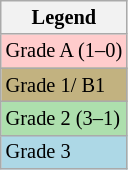<table class="wikitable" style="font-size:85%;">
<tr>
<th>Legend</th>
</tr>
<tr bgcolor="ffcccc">
<td>Grade A (1–0)</td>
</tr>
<tr bgcolor="C2B280">
<td>Grade 1/ B1</td>
</tr>
<tr bgcolor="ADDFAD">
<td>Grade 2  (3–1)</td>
</tr>
<tr bgcolor="lightblue">
<td>Grade 3</td>
</tr>
</table>
